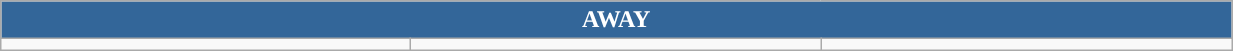<table class="wikitable collapsible collapsed" style="width:65%">
<tr>
<th colspan=6 ! style="color:white; background:#336699">AWAY</th>
</tr>
<tr>
<td></td>
<td></td>
<td></td>
</tr>
</table>
